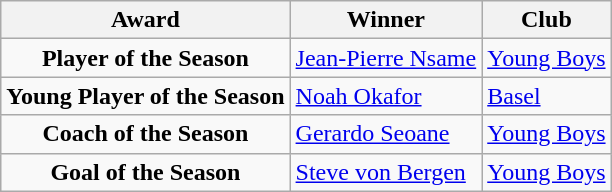<table class="wikitable" style="text-align:center">
<tr>
<th>Award</th>
<th>Winner</th>
<th>Club</th>
</tr>
<tr>
<td><strong>Player of the Season</strong></td>
<td align="left"> <a href='#'>Jean-Pierre Nsame</a></td>
<td align="left"><a href='#'>Young Boys</a></td>
</tr>
<tr>
<td><strong>Young Player of the Season</strong></td>
<td align="left"> <a href='#'>Noah Okafor</a></td>
<td align="left"><a href='#'>Basel</a></td>
</tr>
<tr>
<td><strong>Coach of the Season</strong></td>
<td align="left"> <a href='#'>Gerardo Seoane</a></td>
<td align="left"><a href='#'>Young Boys</a></td>
</tr>
<tr>
<td><strong>Goal of the Season</strong></td>
<td align="left"> <a href='#'>Steve von Bergen</a></td>
<td align="left"><a href='#'>Young Boys</a></td>
</tr>
</table>
